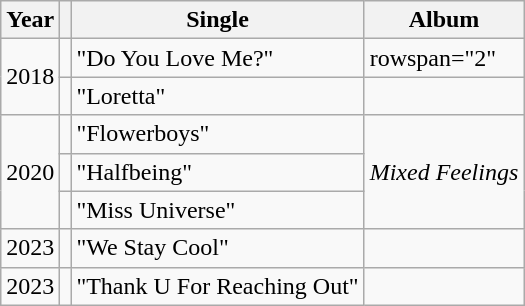<table class="wikitable">
<tr>
<th>Year</th>
<th></th>
<th>Single</th>
<th>Album</th>
</tr>
<tr>
<td rowspan="2">2018</td>
<td></td>
<td>"Do You Love Me?"</td>
<td>rowspan="2" </td>
</tr>
<tr>
<td></td>
<td>"Loretta"</td>
</tr>
<tr>
<td rowspan="3">2020</td>
<td></td>
<td>"Flowerboys"</td>
<td rowspan="3"><em>Mixed Feelings</em></td>
</tr>
<tr>
<td></td>
<td>"Halfbeing"</td>
</tr>
<tr>
<td></td>
<td "Miss Universe">"Miss Universe"</td>
</tr>
<tr>
<td>2023</td>
<td></td>
<td>"We Stay Cool"</td>
<td></td>
</tr>
<tr>
<td “Thank U for Reaching Out”>2023</td>
<td></td>
<td>"Thank U For Reaching Out"</td>
<td></td>
</tr>
</table>
